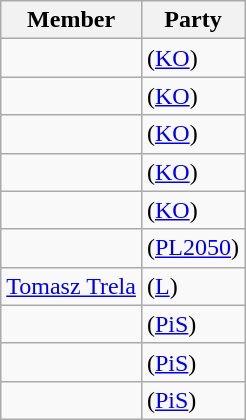<table class="wikitable">
<tr>
<th>Member</th>
<th colspan="2">Party</th>
</tr>
<tr>
<td></td>
<td> (<a href='#'>KO</a>)</td>
</tr>
<tr>
<td></td>
<td> (<a href='#'>KO</a>)</td>
</tr>
<tr>
<td></td>
<td> (<a href='#'>KO</a>)</td>
</tr>
<tr>
<td></td>
<td> (<a href='#'>KO</a>)</td>
</tr>
<tr>
<td></td>
<td> (<a href='#'>KO</a>)</td>
</tr>
<tr>
<td></td>
<td> (<a href='#'>PL2050</a>)</td>
</tr>
<tr>
<td><a href='#'>Tomasz Trela</a></td>
<td> (<a href='#'>L</a>)</td>
</tr>
<tr>
<td></td>
<td> (<a href='#'>PiS</a>)</td>
</tr>
<tr>
<td></td>
<td> (<a href='#'>PiS</a>)</td>
</tr>
<tr>
<td></td>
<td> (<a href='#'>PiS</a>)</td>
</tr>
</table>
